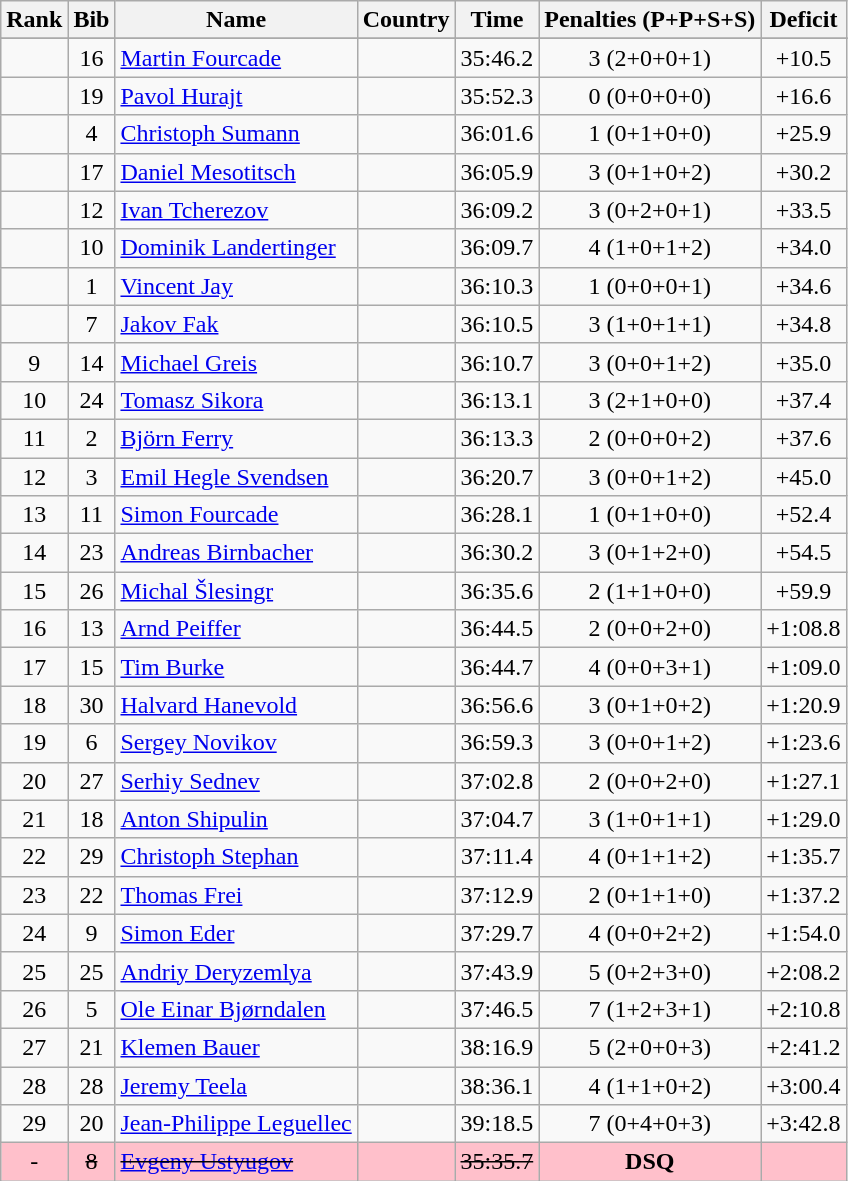<table class="wikitable sortable" style="text-align:center">
<tr>
<th>Rank</th>
<th>Bib</th>
<th>Name</th>
<th>Country</th>
<th>Time</th>
<th>Penalties  (P+P+S+S)</th>
<th>Deficit</th>
</tr>
<tr>
</tr>
<tr>
<td></td>
<td>16</td>
<td align=left><a href='#'>Martin Fourcade</a></td>
<td align=left></td>
<td>35:46.2</td>
<td>3 (2+0+0+1)</td>
<td>+10.5</td>
</tr>
<tr>
<td></td>
<td>19</td>
<td align=left><a href='#'>Pavol Hurajt</a></td>
<td align=left></td>
<td>35:52.3</td>
<td>0 (0+0+0+0)</td>
<td>+16.6</td>
</tr>
<tr>
<td></td>
<td>4</td>
<td align=left><a href='#'>Christoph Sumann</a></td>
<td align=left></td>
<td>36:01.6</td>
<td>1 (0+1+0+0)</td>
<td>+25.9</td>
</tr>
<tr>
<td></td>
<td>17</td>
<td align=left><a href='#'>Daniel Mesotitsch</a></td>
<td align=left></td>
<td>36:05.9</td>
<td>3 (0+1+0+2)</td>
<td>+30.2</td>
</tr>
<tr>
<td></td>
<td>12</td>
<td align=left><a href='#'>Ivan Tcherezov</a></td>
<td align=left></td>
<td>36:09.2</td>
<td>3 (0+2+0+1)</td>
<td>+33.5</td>
</tr>
<tr>
<td></td>
<td>10</td>
<td align=left><a href='#'>Dominik Landertinger</a></td>
<td align=left></td>
<td>36:09.7</td>
<td>4 (1+0+1+2)</td>
<td>+34.0</td>
</tr>
<tr>
<td></td>
<td>1</td>
<td align=left><a href='#'>Vincent Jay</a></td>
<td align=left></td>
<td>36:10.3</td>
<td>1 (0+0+0+1)</td>
<td>+34.6</td>
</tr>
<tr>
<td></td>
<td>7</td>
<td align=left><a href='#'>Jakov Fak</a></td>
<td align=left></td>
<td>36:10.5</td>
<td>3 (1+0+1+1)</td>
<td>+34.8</td>
</tr>
<tr>
<td>9</td>
<td>14</td>
<td align=left><a href='#'>Michael Greis</a></td>
<td align=left></td>
<td>36:10.7</td>
<td>3 (0+0+1+2)</td>
<td>+35.0</td>
</tr>
<tr>
<td>10</td>
<td>24</td>
<td align=left><a href='#'>Tomasz Sikora</a></td>
<td align=left></td>
<td>36:13.1</td>
<td>3 (2+1+0+0)</td>
<td>+37.4</td>
</tr>
<tr>
<td>11</td>
<td>2</td>
<td align=left><a href='#'>Björn Ferry</a></td>
<td align=left></td>
<td>36:13.3</td>
<td>2 (0+0+0+2)</td>
<td>+37.6</td>
</tr>
<tr>
<td>12</td>
<td>3</td>
<td align=left><a href='#'>Emil Hegle Svendsen</a></td>
<td align=left></td>
<td>36:20.7</td>
<td>3 (0+0+1+2)</td>
<td>+45.0</td>
</tr>
<tr>
<td>13</td>
<td>11</td>
<td align=left><a href='#'>Simon Fourcade</a></td>
<td align=left></td>
<td>36:28.1</td>
<td>1 (0+1+0+0)</td>
<td>+52.4</td>
</tr>
<tr>
<td>14</td>
<td>23</td>
<td align=left><a href='#'>Andreas Birnbacher</a></td>
<td align=left></td>
<td>36:30.2</td>
<td>3 (0+1+2+0)</td>
<td>+54.5</td>
</tr>
<tr>
<td>15</td>
<td>26</td>
<td align=left><a href='#'>Michal Šlesingr</a></td>
<td align=left></td>
<td>36:35.6</td>
<td>2 (1+1+0+0)</td>
<td>+59.9</td>
</tr>
<tr>
<td>16</td>
<td>13</td>
<td align=left><a href='#'>Arnd Peiffer</a></td>
<td align=left></td>
<td>36:44.5</td>
<td>2 (0+0+2+0)</td>
<td>+1:08.8</td>
</tr>
<tr>
<td>17</td>
<td>15</td>
<td align=left><a href='#'>Tim Burke</a></td>
<td align=left></td>
<td>36:44.7</td>
<td>4 (0+0+3+1)</td>
<td>+1:09.0</td>
</tr>
<tr>
<td>18</td>
<td>30</td>
<td align=left><a href='#'>Halvard Hanevold</a></td>
<td align=left></td>
<td>36:56.6</td>
<td>3 (0+1+0+2)</td>
<td>+1:20.9</td>
</tr>
<tr>
<td>19</td>
<td>6</td>
<td align=left><a href='#'>Sergey Novikov</a></td>
<td align=left></td>
<td>36:59.3</td>
<td>3 (0+0+1+2)</td>
<td>+1:23.6</td>
</tr>
<tr>
<td>20</td>
<td>27</td>
<td align=left><a href='#'>Serhiy Sednev</a></td>
<td align=left></td>
<td>37:02.8</td>
<td>2 (0+0+2+0)</td>
<td>+1:27.1</td>
</tr>
<tr>
<td>21</td>
<td>18</td>
<td align=left><a href='#'>Anton Shipulin</a></td>
<td align=left></td>
<td>37:04.7</td>
<td>3 (1+0+1+1)</td>
<td>+1:29.0</td>
</tr>
<tr>
<td>22</td>
<td>29</td>
<td align=left><a href='#'>Christoph Stephan</a></td>
<td align=left></td>
<td>37:11.4</td>
<td>4 (0+1+1+2)</td>
<td>+1:35.7</td>
</tr>
<tr>
<td>23</td>
<td>22</td>
<td align=left><a href='#'>Thomas Frei</a></td>
<td align=left></td>
<td>37:12.9</td>
<td>2 (0+1+1+0)</td>
<td>+1:37.2</td>
</tr>
<tr>
<td>24</td>
<td>9</td>
<td align=left><a href='#'>Simon Eder</a></td>
<td align=left></td>
<td>37:29.7</td>
<td>4 (0+0+2+2)</td>
<td>+1:54.0</td>
</tr>
<tr>
<td>25</td>
<td>25</td>
<td align=left><a href='#'>Andriy Deryzemlya</a></td>
<td align=left></td>
<td>37:43.9</td>
<td>5 (0+2+3+0)</td>
<td>+2:08.2</td>
</tr>
<tr>
<td>26</td>
<td>5</td>
<td align=left><a href='#'>Ole Einar Bjørndalen</a></td>
<td align=left></td>
<td>37:46.5</td>
<td>7 (1+2+3+1)</td>
<td>+2:10.8</td>
</tr>
<tr>
<td>27</td>
<td>21</td>
<td align=left><a href='#'>Klemen Bauer</a></td>
<td align=left></td>
<td>38:16.9</td>
<td>5 (2+0+0+3)</td>
<td>+2:41.2</td>
</tr>
<tr>
<td>28</td>
<td>28</td>
<td align=left><a href='#'>Jeremy Teela</a></td>
<td align=left></td>
<td>38:36.1</td>
<td>4 (1+1+0+2)</td>
<td>+3:00.4</td>
</tr>
<tr>
<td>29</td>
<td>20</td>
<td align=left><a href='#'>Jean-Philippe Leguellec</a></td>
<td align=left></td>
<td>39:18.5</td>
<td>7 (0+4+0+3)</td>
<td>+3:42.8</td>
</tr>
<tr bgcolor=pink>
<td>-</td>
<td><s>8</s></td>
<td align=left><s><a href='#'>Evgeny Ustyugov</a></s></td>
<td align=left><s> </s></td>
<td><s>35:35.7 </s></td>
<td><strong>DSQ</strong></td>
<td></td>
</tr>
</table>
